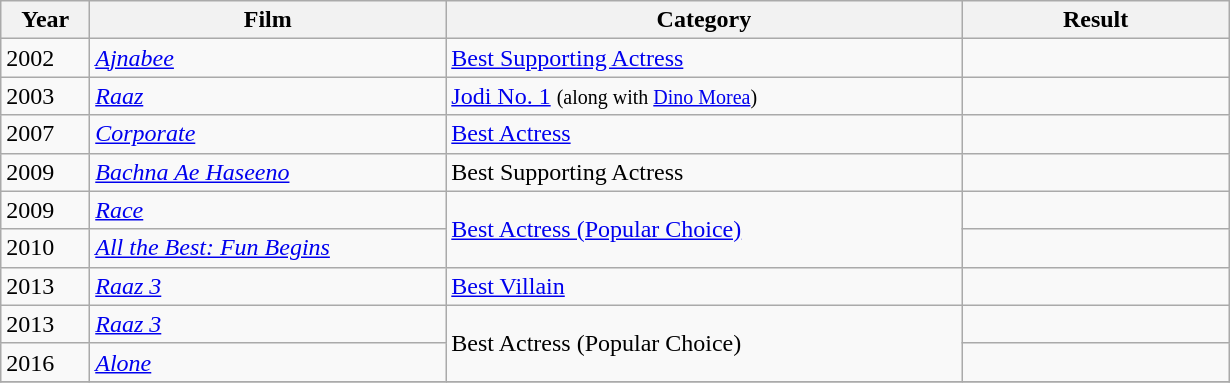<table class="wikitable sortable plainrowheaders">
<tr>
<th width=5%>Year</th>
<th width=20%>Film</th>
<th width=29%>Category</th>
<th width=15%>Result</th>
</tr>
<tr>
<td>2002</td>
<td><em><a href='#'>Ajnabee</a></em></td>
<td><a href='#'>Best Supporting Actress</a></td>
<td></td>
</tr>
<tr>
<td>2003</td>
<td><em><a href='#'>Raaz</a></em></td>
<td><a href='#'>Jodi No. 1</a> <small>(along with <a href='#'>Dino Morea</a>)</small></td>
<td></td>
</tr>
<tr>
<td>2007</td>
<td><em><a href='#'>Corporate</a></em></td>
<td><a href='#'>Best Actress</a></td>
<td></td>
</tr>
<tr>
<td>2009</td>
<td><em><a href='#'>Bachna Ae Haseeno</a></em></td>
<td>Best Supporting Actress</td>
<td></td>
</tr>
<tr>
<td>2009</td>
<td><em><a href='#'>Race</a></em></td>
<td rowspan="2"><a href='#'>Best Actress (Popular Choice)</a></td>
<td></td>
</tr>
<tr>
<td>2010</td>
<td><em><a href='#'>All the Best: Fun Begins</a></em></td>
<td></td>
</tr>
<tr>
<td>2013</td>
<td><em><a href='#'>Raaz 3</a></em></td>
<td><a href='#'>Best Villain</a></td>
<td></td>
</tr>
<tr>
<td>2013</td>
<td><em><a href='#'>Raaz 3</a></em></td>
<td rowspan="2">Best Actress (Popular Choice)</td>
<td></td>
</tr>
<tr>
<td>2016</td>
<td><em><a href='#'>Alone</a></em></td>
<td></td>
</tr>
<tr>
</tr>
</table>
